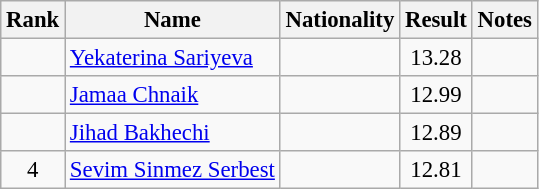<table class="wikitable sortable" style="text-align:center;font-size:95%">
<tr>
<th>Rank</th>
<th>Name</th>
<th>Nationality</th>
<th>Result</th>
<th>Notes</th>
</tr>
<tr>
<td></td>
<td align=left><a href='#'>Yekaterina Sariyeva</a></td>
<td align=left></td>
<td>13.28</td>
<td></td>
</tr>
<tr>
<td></td>
<td align=left><a href='#'>Jamaa Chnaik</a></td>
<td align=left></td>
<td>12.99</td>
<td></td>
</tr>
<tr>
<td></td>
<td align=left><a href='#'>Jihad Bakhechi</a></td>
<td align=left></td>
<td>12.89</td>
<td></td>
</tr>
<tr>
<td>4</td>
<td align=left><a href='#'>Sevim Sinmez Serbest</a></td>
<td align=left></td>
<td>12.81</td>
<td></td>
</tr>
</table>
